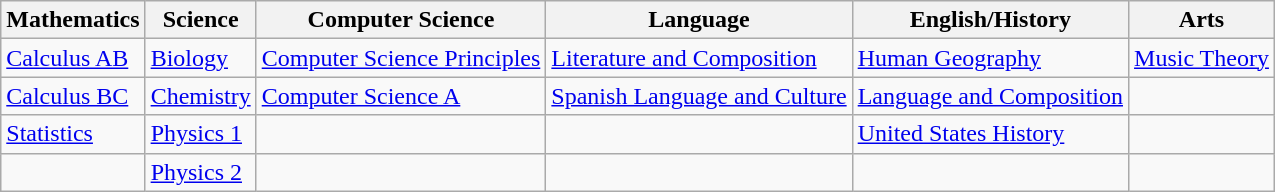<table class="wikitable">
<tr>
<th>Mathematics</th>
<th>Science</th>
<th>Computer Science</th>
<th>Language</th>
<th>English/History</th>
<th>Arts</th>
</tr>
<tr>
<td><a href='#'>Calculus AB</a></td>
<td><a href='#'>Biology</a></td>
<td><a href='#'>Computer Science Principles</a></td>
<td><a href='#'>Literature and Composition</a></td>
<td><a href='#'>Human Geography</a></td>
<td><a href='#'>Music Theory</a></td>
</tr>
<tr>
<td><a href='#'>Calculus BC</a></td>
<td><a href='#'>Chemistry</a></td>
<td><a href='#'>Computer Science A</a></td>
<td><a href='#'>Spanish Language and Culture</a></td>
<td><a href='#'>Language and Composition</a></td>
<td></td>
</tr>
<tr>
<td><a href='#'>Statistics</a></td>
<td><a href='#'>Physics 1</a></td>
<td></td>
<td></td>
<td><a href='#'>United States History</a></td>
<td></td>
</tr>
<tr>
<td></td>
<td><a href='#'>Physics 2</a></td>
<td></td>
<td></td>
<td></td>
<td></td>
</tr>
</table>
